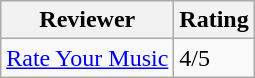<table class="wikitable">
<tr>
<th>Reviewer</th>
<th>Rating</th>
</tr>
<tr>
<td><a href='#'>Rate Your Music</a></td>
<td>4/5</td>
</tr>
</table>
